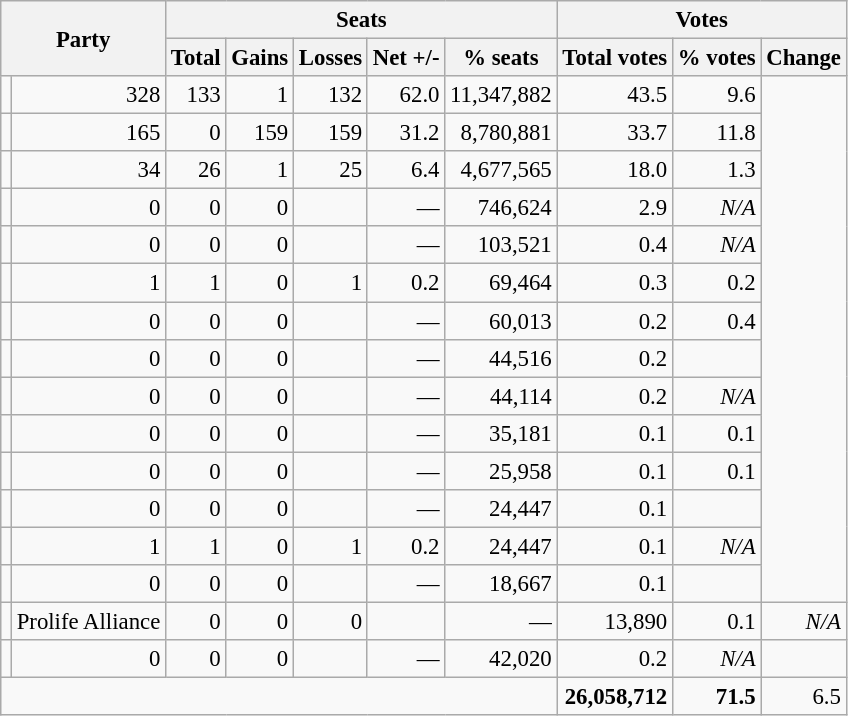<table class="wikitable" style="text-align:right; font-size:95%;">
<tr>
<th colspan="2" rowspan="2">Party</th>
<th colspan="5">Seats</th>
<th colspan="3">Votes</th>
</tr>
<tr>
<th>Total</th>
<th>Gains</th>
<th>Losses</th>
<th>Net +/-</th>
<th>% seats</th>
<th>Total votes</th>
<th>% votes</th>
<th>Change</th>
</tr>
<tr>
<td></td>
<td align="right">328</td>
<td align="right">133</td>
<td align="right">1</td>
<td align="right">132</td>
<td align="right">62.0</td>
<td align="right">11,347,882</td>
<td align="right">43.5</td>
<td align="right">9.6</td>
</tr>
<tr>
<td></td>
<td align="right">165</td>
<td align="right">0</td>
<td align="right">159</td>
<td align="right">159</td>
<td align="right">31.2</td>
<td align="right">8,780,881</td>
<td align="right">33.7</td>
<td align="right">11.8</td>
</tr>
<tr>
<td></td>
<td align="right">34</td>
<td align="right">26</td>
<td align="right">1</td>
<td align="right">25</td>
<td align="right">6.4</td>
<td align="right">4,677,565</td>
<td align="right">18.0</td>
<td align="right">1.3</td>
</tr>
<tr>
<td></td>
<td align="right">0</td>
<td align="right">0</td>
<td align="right">0</td>
<td align="right"></td>
<td align="right">—</td>
<td align="right">746,624</td>
<td align="right">2.9</td>
<td align="right"><em>N/A</em></td>
</tr>
<tr>
<td></td>
<td align="right">0</td>
<td align="right">0</td>
<td align="right">0</td>
<td align="right"></td>
<td align="right">—</td>
<td align="right">103,521</td>
<td align="right">0.4</td>
<td align="right"><em>N/A</em></td>
</tr>
<tr>
<td></td>
<td align="right">1</td>
<td align="right">1</td>
<td align="right">0</td>
<td align="right">1</td>
<td align="right">0.2</td>
<td align="right">69,464</td>
<td align="right">0.3</td>
<td align="right">0.2</td>
</tr>
<tr>
<td></td>
<td align="right">0</td>
<td align="right">0</td>
<td align="right">0</td>
<td align="right"></td>
<td align="right">—</td>
<td align="right">60,013</td>
<td align="right">0.2</td>
<td align="right">0.4</td>
</tr>
<tr>
<td></td>
<td align="right">0</td>
<td align="right">0</td>
<td align="right">0</td>
<td align="right"></td>
<td align="right">—</td>
<td align="right">44,516</td>
<td align="right">0.2</td>
<td align="right"></td>
</tr>
<tr>
<td></td>
<td align="right">0</td>
<td align="right">0</td>
<td align="right">0</td>
<td align="right"></td>
<td align="right">—</td>
<td align="right">44,114</td>
<td align="right">0.2</td>
<td align="right"><em>N/A</em></td>
</tr>
<tr>
<td></td>
<td align="right">0</td>
<td align="right">0</td>
<td align="right">0</td>
<td align="right"></td>
<td align="right">—</td>
<td align="right">35,181</td>
<td align="right">0.1</td>
<td align="right">0.1</td>
</tr>
<tr>
<td></td>
<td align="right">0</td>
<td align="right">0</td>
<td align="right">0</td>
<td align="right"></td>
<td align="right">—</td>
<td align="right">25,958</td>
<td align="right">0.1</td>
<td align="right">0.1</td>
</tr>
<tr>
<td></td>
<td align="right">0</td>
<td align="right">0</td>
<td align="right">0</td>
<td align="right"></td>
<td align="right">—</td>
<td align="right">24,447</td>
<td align="right">0.1</td>
<td align="right"></td>
</tr>
<tr>
<td></td>
<td align="right">1</td>
<td align="right">1</td>
<td align="right">0</td>
<td align="right">1</td>
<td align="right">0.2</td>
<td align="right">24,447</td>
<td align="right">0.1</td>
<td align="right"><em>N/A</em></td>
</tr>
<tr>
<td></td>
<td align="right">0</td>
<td align="right">0</td>
<td align="right">0</td>
<td align="right"></td>
<td align="right">—</td>
<td align="right">18,667</td>
<td align="right">0.1</td>
<td align="right"></td>
</tr>
<tr>
<td></td>
<td style="text-align:left">Prolife Alliance</td>
<td align="right">0</td>
<td align="right">0</td>
<td align="right">0</td>
<td align="right"></td>
<td align="right">—</td>
<td align="right">13,890</td>
<td align="right">0.1</td>
<td align="right"><em>N/A</em></td>
</tr>
<tr>
<td></td>
<td align="right">0</td>
<td align="right">0</td>
<td align="right">0</td>
<td align="right"></td>
<td align="right">—</td>
<td align="right">42,020</td>
<td align="right">0.2</td>
<td align="right"><em>N/A</em></td>
</tr>
<tr>
<td colspan="7" rowspan="1" style="text-align:right"></td>
<td align="right"><strong>26,058,712</strong></td>
<td align="right"><strong>71.5</strong></td>
<td align="right">6.5</td>
</tr>
</table>
